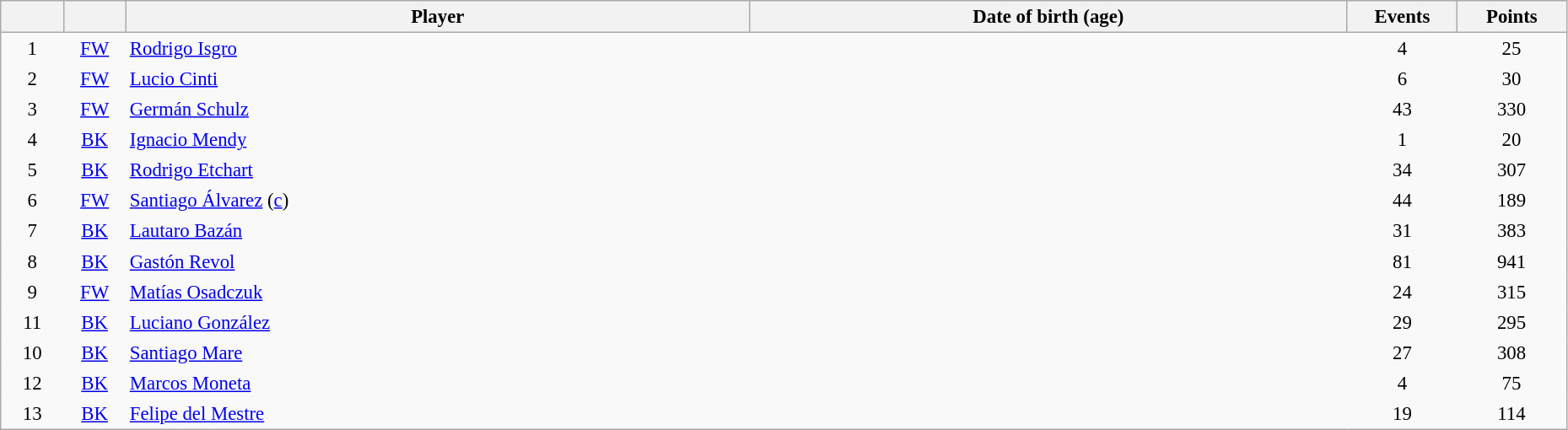<table class="sortable wikitable plainrowheaders" style="font-size:95%; width: 98%">
<tr>
<th scope="col" style="width:4%"></th>
<th scope="col" style="width:4%"></th>
<th scope="col">Player</th>
<th scope="col">Date of birth (age)</th>
<th scope="col" style="width:7%">Events</th>
<th scope="col" style="width:7%">Points</th>
</tr>
<tr>
<td style="text-align:center; border:0">1</td>
<td style="text-align:center; border:0"><a href='#'>FW</a></td>
<td style="text-align:left; border:0"><a href='#'>Rodrigo Isgro</a></td>
<td style="text-align:left; border:0"></td>
<td style="text-align:center; border:0">4</td>
<td style="text-align:center; border:0">25</td>
</tr>
<tr>
<td style="text-align:center; border:0">2</td>
<td style="text-align:center; border:0"><a href='#'>FW</a></td>
<td style="text-align:left; border:0"><a href='#'>Lucio Cinti</a></td>
<td style="text-align:left; border:0"></td>
<td style="text-align:center; border:0">6</td>
<td style="text-align:center; border:0">30</td>
</tr>
<tr>
<td style="text-align:center; border:0">3</td>
<td style="text-align:center; border:0"><a href='#'>FW</a></td>
<td style="text-align:left; border:0"><a href='#'>Germán Schulz</a></td>
<td style="text-align:left; border:0"></td>
<td style="text-align:center; border:0">43</td>
<td style="text-align:center; border:0">330</td>
</tr>
<tr>
<td style="text-align:center; border:0">4</td>
<td style="text-align:center; border:0"><a href='#'>BK</a></td>
<td style="text-align:left; border:0"><a href='#'>Ignacio Mendy</a></td>
<td style="text-align:left; border:0"></td>
<td style="text-align:center; border:0">1</td>
<td style="text-align:center; border:0">20</td>
</tr>
<tr>
<td style="text-align:center; border:0">5</td>
<td style="text-align:center; border:0"><a href='#'>BK</a></td>
<td style="text-align:left; border:0"><a href='#'>Rodrigo Etchart</a></td>
<td style="text-align:left; border:0"></td>
<td style="text-align:center; border:0">34</td>
<td style="text-align:center; border:0">307</td>
</tr>
<tr>
<td style="text-align:center; border:0">6</td>
<td style="text-align:center; border:0"><a href='#'>FW</a></td>
<td style="text-align:left; border:0"><a href='#'>Santiago Álvarez</a> (<a href='#'>c</a>)</td>
<td style="text-align:left; border:0"></td>
<td style="text-align:center; border:0">44</td>
<td style="text-align:center; border:0">189</td>
</tr>
<tr>
<td style="text-align:center; border:0">7</td>
<td style="text-align:center; border:0"><a href='#'>BK</a></td>
<td style="text-align:left; border:0"><a href='#'>Lautaro Bazán</a></td>
<td style="text-align:left; border:0"></td>
<td style="text-align:center; border:0">31</td>
<td style="text-align:center; border:0">383</td>
</tr>
<tr>
<td style="text-align:center; border:0">8</td>
<td style="text-align:center; border:0"><a href='#'>BK</a></td>
<td style="text-align:left; border:0"><a href='#'>Gastón Revol</a></td>
<td style="text-align:left; border:0"></td>
<td style="text-align:center; border:0">81</td>
<td style="text-align:center; border:0">941</td>
</tr>
<tr>
<td style="text-align:center; border:0">9</td>
<td style="text-align:center; border:0"><a href='#'>FW</a></td>
<td style="text-align:left; border:0"><a href='#'>Matías Osadczuk</a></td>
<td style="text-align:left; border:0"></td>
<td style="text-align:center; border:0">24</td>
<td style="text-align:center; border:0">315</td>
</tr>
<tr>
<td style="text-align:center; border:0">11</td>
<td style="text-align:center; border:0"><a href='#'>BK</a></td>
<td style="text-align:left; border:0"><a href='#'>Luciano González</a></td>
<td style="text-align:left; border:0"></td>
<td style="text-align:center; border:0">29</td>
<td style="text-align:center; border:0">295</td>
</tr>
<tr>
<td style="text-align:center; border:0">10</td>
<td style="text-align:center; border:0"><a href='#'>BK</a></td>
<td style="text-align:left; border:0"><a href='#'>Santiago Mare</a></td>
<td style="text-align:left; border:0"></td>
<td style="text-align:center; border:0">27</td>
<td style="text-align:center; border:0">308</td>
</tr>
<tr>
<td style="text-align:center; border:0">12</td>
<td style="text-align:center; border:0"><a href='#'>BK</a></td>
<td style="text-align:left; border:0"><a href='#'>Marcos Moneta</a></td>
<td style="text-align:left; border:0"></td>
<td style="text-align:center; border:0">4</td>
<td style="text-align:center; border:0">75</td>
</tr>
<tr>
<td style="text-align:center; border:0">13</td>
<td style="text-align:center; border:0"><a href='#'>BK</a></td>
<td style="text-align:left; border:0"><a href='#'>Felipe del Mestre</a></td>
<td style="text-align:left; border:0"></td>
<td style="text-align:center; border:0">19</td>
<td style="text-align:center; border:0">114</td>
</tr>
</table>
